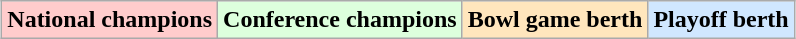<table class="wikitable" style="margin:1em auto;">
<tr>
<td bgcolor="#FFCCCC"><strong>National champions</strong></td>
<td bgcolor="#ddffdd"><strong>Conference champions</strong></td>
<td bgcolor="#ffe6bd"><strong>Bowl game berth</strong></td>
<td bgcolor="#d0e7ff"><strong>Playoff berth</strong></td>
</tr>
</table>
